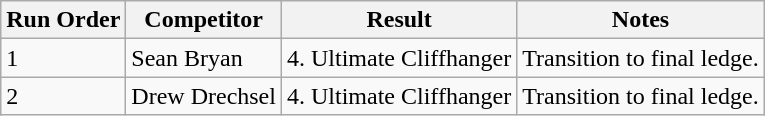<table class="wikitable">
<tr>
<th>Run Order</th>
<th>Competitor</th>
<th>Result</th>
<th>Notes</th>
</tr>
<tr>
<td>1</td>
<td>Sean Bryan</td>
<td>4. Ultimate Cliffhanger</td>
<td>Transition to final ledge.</td>
</tr>
<tr>
<td>2</td>
<td>Drew Drechsel</td>
<td>4. Ultimate Cliffhanger</td>
<td>Transition to final ledge.</td>
</tr>
</table>
